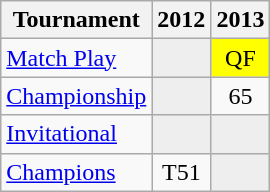<table class="wikitable" style="text-align:center;">
<tr>
<th>Tournament</th>
<th>2012</th>
<th>2013</th>
</tr>
<tr>
<td align="left"><a href='#'>Match Play</a></td>
<td style="background:#eeeeee;"></td>
<td style="background:yellow;">QF</td>
</tr>
<tr>
<td align="left"><a href='#'>Championship</a></td>
<td style="background:#eeeeee;"></td>
<td>65</td>
</tr>
<tr>
<td align="left"><a href='#'>Invitational</a></td>
<td style="background:#eeeeee;"></td>
<td style="background:#eeeeee;"></td>
</tr>
<tr>
<td align="left"><a href='#'>Champions</a></td>
<td>T51</td>
<td style="background:#eeeeee;"></td>
</tr>
</table>
